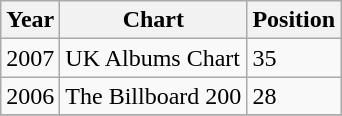<table class="wikitable">
<tr>
<th>Year</th>
<th>Chart</th>
<th>Position</th>
</tr>
<tr>
<td>2007</td>
<td>UK Albums Chart</td>
<td>35</td>
</tr>
<tr>
<td>2006</td>
<td>The Billboard 200</td>
<td>28</td>
</tr>
<tr>
</tr>
</table>
